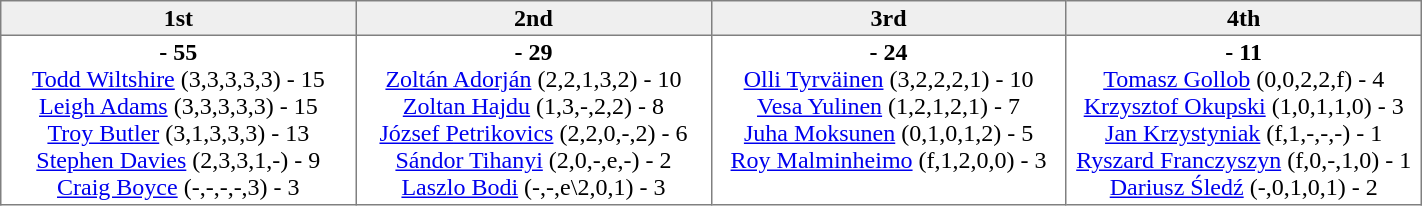<table border="1" cellpadding="2" cellspacing="0" style="width:75%; border-collapse:collapse">
<tr style="text-align:center; background:#efefef;">
<th width=20% >1st</th>
<th width=20% >2nd</th>
<th width=20% >3rd</th>
<th width=20%>4th</th>
</tr>
<tr align=center>
<td valign=top ><strong> - 55</strong><br><a href='#'>Todd Wiltshire</a> (3,3,3,3,3) - 15<br><a href='#'>Leigh Adams</a> (3,3,3,3,3) - 15<br><a href='#'>Troy Butler</a> (3,1,3,3,3) - 13<br><a href='#'>Stephen Davies</a> (2,3,3,1,-) - 9<br><a href='#'>Craig Boyce</a> (-,-,-,-,3) - 3</td>
<td valign=top ><strong> - 29</strong><br><a href='#'>Zoltán Adorján</a> (2,2,1,3,2) - 10<br><a href='#'>Zoltan Hajdu</a> (1,3,-,2,2) - 8<br><a href='#'>József Petrikovics</a> (2,2,0,-,2) - 6<br><a href='#'>Sándor Tihanyi</a> (2,0,-,e,-) - 2<br><a href='#'>Laszlo Bodi</a> (-,-,e\2,0,1) - 3</td>
<td valign=top ><strong> - 24</strong><br><a href='#'>Olli Tyrväinen</a> (3,2,2,2,1) - 10<br><a href='#'>Vesa Yulinen</a> (1,2,1,2,1) - 7<br><a href='#'>Juha Moksunen</a> (0,1,0,1,2) - 5<br><a href='#'>Roy Malminheimo</a> (f,1,2,0,0) - 3</td>
<td valign=top><strong> - 11</strong><br><a href='#'>Tomasz Gollob</a> (0,0,2,2,f) - 4<br><a href='#'>Krzysztof Okupski</a> (1,0,1,1,0) - 3<br><a href='#'>Jan Krzystyniak</a> (f,1,-,-,-) - 1<br><a href='#'>Ryszard Franczyszyn</a> (f,0,-,1,0) - 1<br><a href='#'>Dariusz Śledź</a> (-,0,1,0,1) - 2</td>
</tr>
</table>
